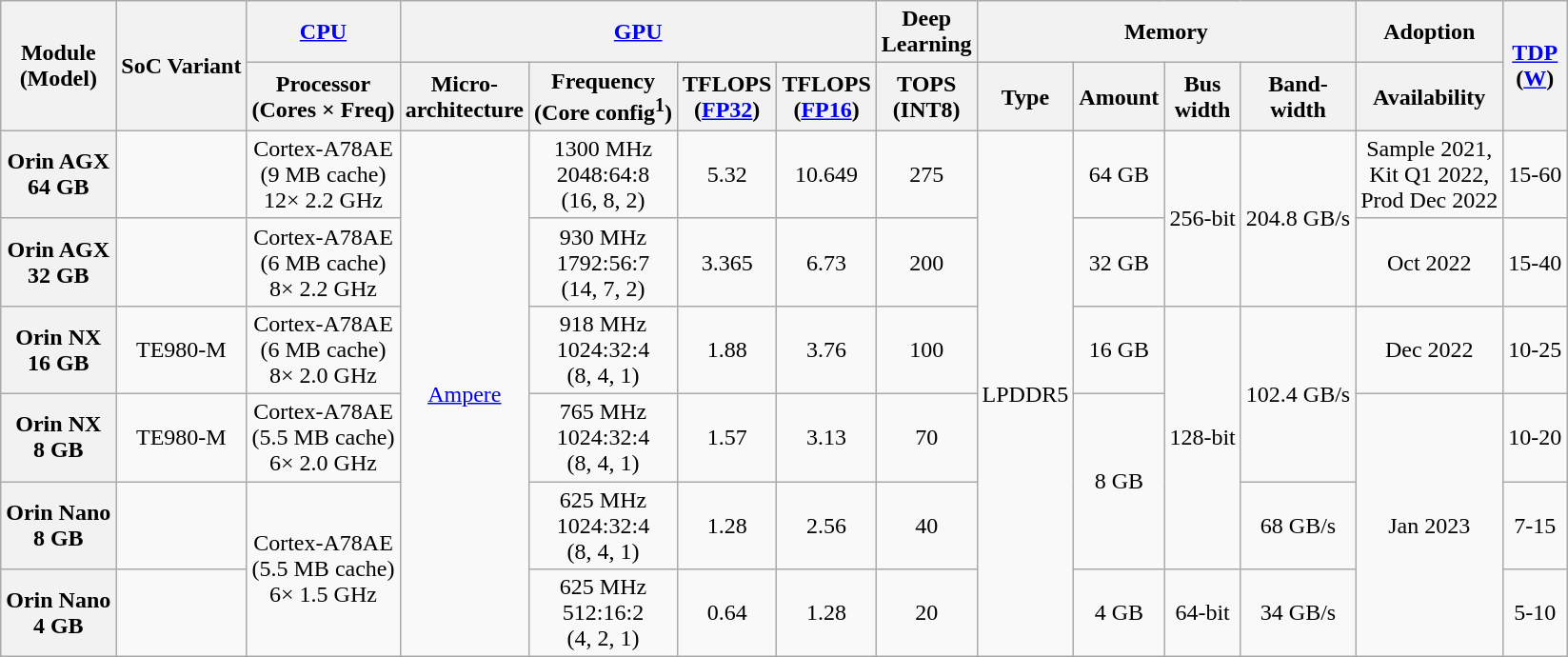<table class="wikitable" style="text-align:center;">
<tr>
<th rowspan="2">Module<br>(Model)</th>
<th rowspan="2">SoC Variant</th>
<th><a href='#'>CPU</a></th>
<th colspan="4"><a href='#'>GPU</a></th>
<th>Deep<br>Learning</th>
<th colspan="4">Memory</th>
<th>Adoption</th>
<th rowspan="2"><a href='#'>TDP</a> <br>(<a href='#'>W</a>)</th>
</tr>
<tr>
<th>Processor<br>(Cores × Freq)</th>
<th>Micro-<br>architecture</th>
<th>Frequency<br>(Core config<sup>1</sup>)</th>
<th>TFLOPS<br>(<a href='#'>FP32</a>)</th>
<th>TFLOPS<br>(<a href='#'>FP16</a>)</th>
<th>TOPS<br>(INT8)</th>
<th>Type</th>
<th>Amount</th>
<th>Bus<br>width</th>
<th>Band-<br>width</th>
<th>Availability</th>
</tr>
<tr>
<th>Orin AGX <br>64 GB </th>
<td></td>
<td>Cortex-A78AE<br>(9 MB cache)<br>12× 2.2 GHz</td>
<td rowspan="6"><a href='#'>Ampere</a></td>
<td>1300 MHz<br>2048:64:8<br>(16, 8, 2)</td>
<td>5.32 </td>
<td>10.649</td>
<td>275</td>
<td rowspan="6">LPDDR5</td>
<td>64 GB</td>
<td rowspan="2">256-bit</td>
<td rowspan="2">204.8 GB/s</td>
<td>Sample 2021, <br>Kit Q1 2022, <br>Prod Dec 2022</td>
<td>15-60</td>
</tr>
<tr>
<th>Orin AGX <br>32 GB </th>
<td></td>
<td>Cortex-A78AE<br>(6 MB cache)<br>8× 2.2 GHz</td>
<td>930 MHz<br>1792:56:7<br>(14, 7, 2)</td>
<td>3.365 </td>
<td>6.73</td>
<td>200</td>
<td>32 GB</td>
<td>Oct 2022</td>
<td>15-40</td>
</tr>
<tr>
<th>Orin NX <br>16 GB </th>
<td>TE980-M </td>
<td>Cortex-A78AE<br>(6 MB cache)<br>8× 2.0 GHz</td>
<td>918 MHz<br>1024:32:4<br>(8, 4, 1)</td>
<td>1.88</td>
<td>3.76</td>
<td>100</td>
<td>16 GB</td>
<td rowspan="3">128-bit</td>
<td rowspan="2">102.4 GB/s</td>
<td>Dec 2022</td>
<td>10-25</td>
</tr>
<tr>
<th>Orin NX <br>8 GB </th>
<td>TE980-M </td>
<td>Cortex-A78AE<br>(5.5 MB cache)<br>6× 2.0 GHz</td>
<td>765 MHz<br>1024:32:4<br>(8, 4, 1)</td>
<td>1.57</td>
<td>3.13</td>
<td>70</td>
<td rowspan="2">8 GB</td>
<td rowspan="3">Jan 2023</td>
<td>10-20</td>
</tr>
<tr>
<th>Orin Nano <br>8 GB </th>
<td></td>
<td rowspan="2">Cortex-A78AE<br>(5.5 MB cache)<br>6× 1.5 GHz</td>
<td>625 MHz<br>1024:32:4<br>(8, 4, 1)</td>
<td>1.28</td>
<td>2.56</td>
<td>40</td>
<td>68 GB/s</td>
<td>7-15</td>
</tr>
<tr>
<th>Orin Nano <br>4 GB </th>
<td></td>
<td>625 MHz<br>512:16:2<br>(4, 2, 1)</td>
<td>0.64</td>
<td>1.28</td>
<td>20</td>
<td>4 GB</td>
<td>64-bit</td>
<td>34 GB/s</td>
<td>5-10</td>
</tr>
</table>
